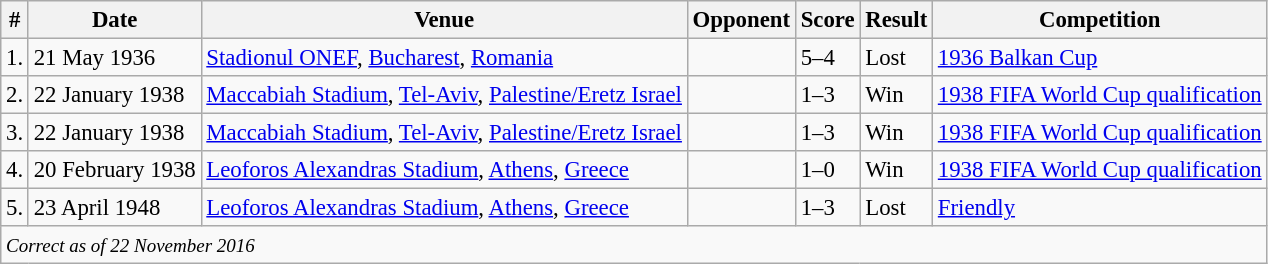<table class="wikitable" style="font-size:95%;">
<tr>
<th>#</th>
<th>Date</th>
<th>Venue</th>
<th>Opponent</th>
<th>Score</th>
<th>Result</th>
<th>Competition</th>
</tr>
<tr>
<td>1.</td>
<td>21 May 1936</td>
<td><a href='#'>Stadionul ONEF</a>, <a href='#'>Bucharest</a>, <a href='#'>Romania</a></td>
<td></td>
<td>5–4</td>
<td>Lost</td>
<td><a href='#'>1936 Balkan Cup</a></td>
</tr>
<tr>
<td>2.</td>
<td>22 January 1938</td>
<td><a href='#'>Maccabiah Stadium</a>, <a href='#'>Tel-Aviv</a>, <a href='#'>Palestine/Eretz Israel</a></td>
<td></td>
<td>1–3</td>
<td>Win</td>
<td><a href='#'>1938 FIFA World Cup qualification</a></td>
</tr>
<tr>
<td>3.</td>
<td>22 January 1938</td>
<td><a href='#'>Maccabiah Stadium</a>, <a href='#'>Tel-Aviv</a>, <a href='#'>Palestine/Eretz Israel</a></td>
<td></td>
<td>1–3</td>
<td>Win</td>
<td><a href='#'>1938 FIFA World Cup qualification</a></td>
</tr>
<tr>
<td>4.</td>
<td>20 February 1938</td>
<td><a href='#'>Leoforos Alexandras Stadium</a>, <a href='#'>Athens</a>, <a href='#'>Greece</a></td>
<td></td>
<td>1–0</td>
<td>Win</td>
<td><a href='#'>1938 FIFA World Cup qualification</a></td>
</tr>
<tr>
<td>5.</td>
<td>23 April 1948</td>
<td><a href='#'>Leoforos Alexandras Stadium</a>, <a href='#'>Athens</a>, <a href='#'>Greece</a></td>
<td></td>
<td>1–3</td>
<td>Lost</td>
<td><a href='#'>Friendly</a></td>
</tr>
<tr>
<td colspan="12"><small><em>Correct as of 22 November 2016</em></small></td>
</tr>
</table>
